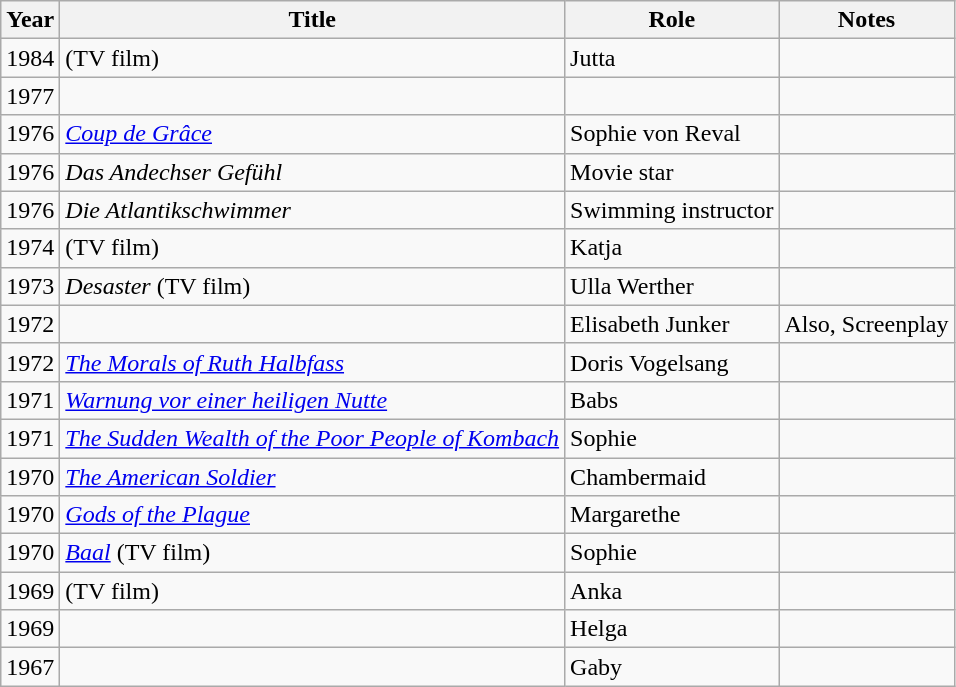<table class="wikitable">
<tr>
<th>Year</th>
<th>Title</th>
<th>Role</th>
<th>Notes</th>
</tr>
<tr>
<td>1984</td>
<td><em></em> (TV film)</td>
<td>Jutta</td>
<td></td>
</tr>
<tr>
<td>1977</td>
<td><em></em></td>
<td></td>
<td></td>
</tr>
<tr>
<td>1976</td>
<td><em><a href='#'>Coup de Grâce</a></em></td>
<td>Sophie von Reval</td>
<td></td>
</tr>
<tr>
<td>1976</td>
<td><em>Das Andechser Gefühl</em></td>
<td>Movie star</td>
<td></td>
</tr>
<tr>
<td>1976</td>
<td><em>Die Atlantikschwimmer</em></td>
<td>Swimming instructor</td>
<td></td>
</tr>
<tr>
<td>1974</td>
<td><em></em> (TV film)</td>
<td>Katja</td>
<td></td>
</tr>
<tr>
<td>1973</td>
<td><em>Desaster</em> (TV film)</td>
<td>Ulla Werther</td>
<td></td>
</tr>
<tr>
<td>1972</td>
<td><em></em></td>
<td>Elisabeth Junker</td>
<td>Also, Screenplay </td>
</tr>
<tr>
<td>1972</td>
<td><em><a href='#'>The Morals of Ruth Halbfass</a></em></td>
<td>Doris Vogelsang</td>
<td></td>
</tr>
<tr>
<td>1971</td>
<td><em><a href='#'>Warnung vor einer heiligen Nutte</a></em></td>
<td>Babs</td>
<td></td>
</tr>
<tr>
<td>1971</td>
<td><em><a href='#'>The Sudden Wealth of the Poor People of Kombach</a></em></td>
<td>Sophie</td>
<td></td>
</tr>
<tr>
<td>1970</td>
<td><em><a href='#'>The American Soldier</a></em></td>
<td>Chambermaid</td>
<td></td>
</tr>
<tr>
<td>1970</td>
<td><em><a href='#'>Gods of the Plague</a></em></td>
<td>Margarethe</td>
<td></td>
</tr>
<tr>
<td>1970</td>
<td><em><a href='#'>Baal</a></em> (TV film)</td>
<td>Sophie</td>
<td></td>
</tr>
<tr>
<td>1969</td>
<td><em></em> (TV film)</td>
<td>Anka</td>
<td></td>
</tr>
<tr>
<td>1969</td>
<td><em></em></td>
<td>Helga</td>
<td></td>
</tr>
<tr>
<td>1967</td>
<td><em></em></td>
<td>Gaby</td>
<td></td>
</tr>
</table>
